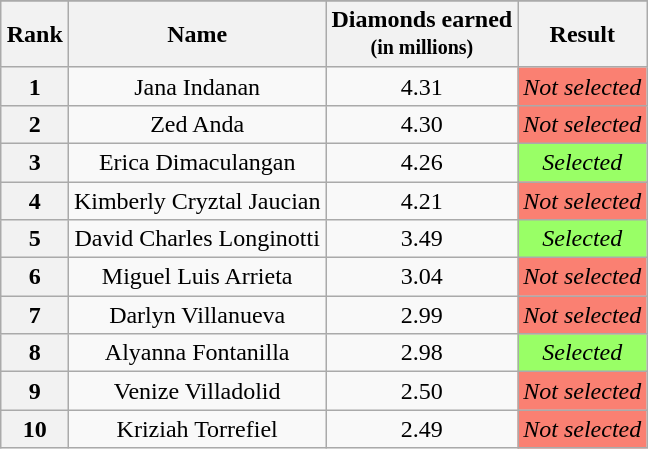<table class="wikitable collapsed" style="text-align:center; font-size:100%; line-height:18px; margin:1em auto;" width="auto">
<tr>
</tr>
<tr>
<th>Rank</th>
<th>Name</th>
<th>Diamonds earned<br><small>(in millions)</small></th>
<th>Result</th>
</tr>
<tr>
<th>1</th>
<td>Jana Indanan</td>
<td>4.31</td>
<td style="background:#FA8072;"><em>Not selected</em></td>
</tr>
<tr>
<th>2</th>
<td>Zed Anda</td>
<td>4.30</td>
<td style="background:#FA8072;"><em>Not selected</em></td>
</tr>
<tr>
<th>3</th>
<td>Erica Dimaculangan</td>
<td>4.26</td>
<td style="background:#99FF66;"><em>Selected</em></td>
</tr>
<tr>
<th>4</th>
<td>Kimberly Cryztal Jaucian</td>
<td>4.21</td>
<td style="background:#FA8072;"><em>Not selected</em></td>
</tr>
<tr>
<th>5</th>
<td>David Charles Longinotti</td>
<td>3.49</td>
<td style="background:#99FF66;"><em>Selected</em></td>
</tr>
<tr>
<th>6</th>
<td>Miguel Luis Arrieta</td>
<td>3.04</td>
<td style="background:#FA8072;"><em>Not selected</em></td>
</tr>
<tr>
<th>7</th>
<td>Darlyn Villanueva</td>
<td>2.99</td>
<td style="background:#FA8072;"><em>Not selected</em></td>
</tr>
<tr>
<th>8</th>
<td>Alyanna Fontanilla</td>
<td>2.98</td>
<td style="background:#99FF66;"><em>Selected</em></td>
</tr>
<tr>
<th>9</th>
<td>Venize Villadolid</td>
<td>2.50</td>
<td style="background:#FA8072;"><em>Not selected</em></td>
</tr>
<tr>
<th>10</th>
<td>Kriziah Torrefiel</td>
<td>2.49</td>
<td style="background:#FA8072;"><em>Not selected</em></td>
</tr>
</table>
